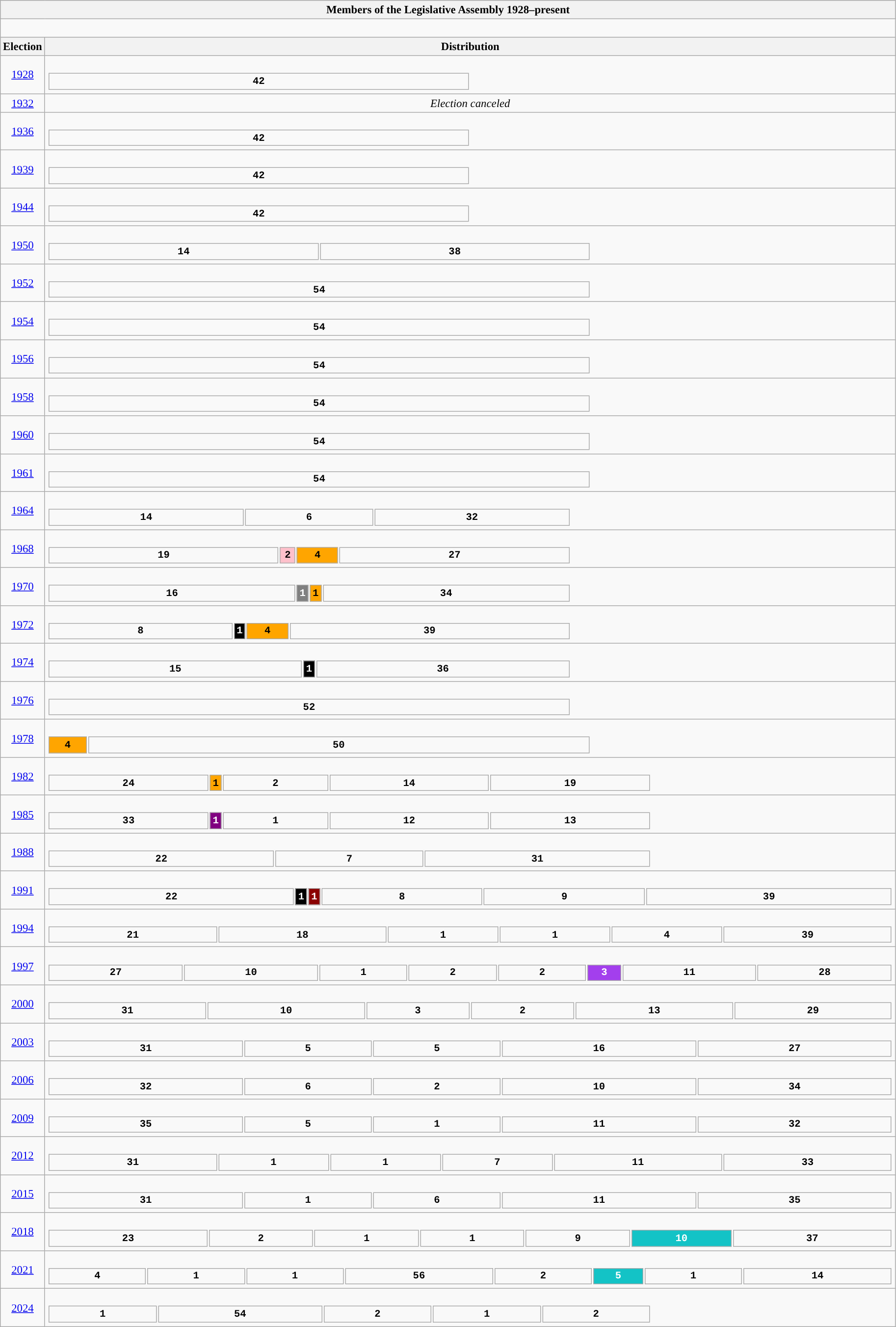<table class="wikitable" style="font-size:95%;">
<tr bgcolor="#CCCCCC">
<th colspan="2">Members of the Legislative Assembly 1928–present</th>
</tr>
<tr>
<td colspan="2"><br>






























</td>
</tr>
<tr bgcolor="#CCCCCC">
<th>Election</th>
<th>Distribution</th>
</tr>
<tr>
<td align="center"><a href='#'>1928</a></td>
<td><br><table style="width:42em; font-size:90%; text-align:center; font-family:Courier New;">
<tr style="font-weight:bold">
<td style="background:">42</td>
</tr>
</table>
</td>
</tr>
<tr>
<td align="center"><a href='#'>1932</a></td>
<td align="center"><em>Election canceled</em></td>
</tr>
<tr>
<td align="center"><a href='#'>1936</a></td>
<td><br><table style="width:42em; font-size:90%; text-align:center; font-family:Courier New;">
<tr style="font-weight:bold">
<td style="background:">42</td>
</tr>
</table>
</td>
</tr>
<tr>
<td align="center"><a href='#'>1939</a></td>
<td><br><table style="width:42em; font-size:90%; text-align:center; font-family:Courier New;">
<tr style="font-weight:bold">
<td style="background:">42</td>
</tr>
</table>
</td>
</tr>
<tr>
<td align="center"><a href='#'>1944</a></td>
<td><br><table style="width:42em; font-size:90%; text-align:center; font-family:Courier New;">
<tr style="font-weight:bold">
<td style="background:">42</td>
</tr>
</table>
</td>
</tr>
<tr>
<td align="center"><a href='#'>1950</a></td>
<td><br><table style="width:54em; font-size:90%; text-align:center; font-family:Courier New;">
<tr style="font-weight:bold">
<td style="background:"><strong>14</strong></td>
<td style="background:"><strong>38</strong></td>
</tr>
</table>
</td>
</tr>
<tr>
<td align="center"><a href='#'>1952</a></td>
<td><br><table style="width:54em; font-size:90%; text-align:center; font-family:Courier New;">
<tr style="font-weight:bold">
<td style="background:"><strong>54</strong></td>
</tr>
</table>
</td>
</tr>
<tr>
<td align="center"><a href='#'>1954</a></td>
<td><br><table style="width:54em; font-size:90%; text-align:center; font-family:Courier New;">
<tr style="font-weight:bold">
<td style="background:"><strong>54</strong></td>
</tr>
</table>
</td>
</tr>
<tr>
<td align="center"><a href='#'>1956</a></td>
<td><br><table style="width:54em; font-size:90%; text-align:center; font-family:Courier New;">
<tr style="font-weight:bold">
<td style="background:"><strong>54</strong></td>
</tr>
</table>
</td>
</tr>
<tr>
<td align="center"><a href='#'>1958</a></td>
<td><br><table style="width:54em; font-size:90%; text-align:center; font-family:Courier New;">
<tr style="font-weight:bold">
<td style="background:"><strong>54</strong></td>
</tr>
</table>
</td>
</tr>
<tr>
<td align="center"><a href='#'>1960</a></td>
<td><br><table style="width:54em; font-size:90%; text-align:center; font-family:Courier New;">
<tr style="font-weight:bold">
<td style="background:"><strong>54</strong></td>
</tr>
</table>
</td>
</tr>
<tr>
<td align="center"><a href='#'>1961</a></td>
<td><br><table style="width:54em; font-size:90%; text-align:center; font-family:Courier New;">
<tr style="font-weight:bold">
<td style="background:"><strong>54</strong></td>
</tr>
</table>
</td>
</tr>
<tr>
<td align="center"><a href='#'>1964</a></td>
<td><br><table style="width:52em; font-size:90%; text-align:center; font-family:Courier New;">
<tr style="font-weight:bold">
<td style="background:"><strong>14</strong></td>
<td style="background:"><strong>6</strong></td>
<td style="background:"><strong>32</strong></td>
</tr>
</table>
</td>
</tr>
<tr>
<td align="center"><a href='#'>1968</a></td>
<td><br><table style="width:52em; font-size:90%; text-align:center; font-family:Courier New;">
<tr style="font-weight:bold">
<td style="background:"><strong>19</strong></td>
<td style="background:pink; color:black; width:3%;"><strong>2</strong></td>
<td style="background:orange; color:black; width:8%;"><strong>4</strong></td>
<td style="background:"><strong>27</strong></td>
</tr>
</table>
</td>
</tr>
<tr>
<td align="center"><a href='#'>1970</a></td>
<td><br><table style="width:52em; font-size:90%; text-align:center; font-family:Courier New;">
<tr style="font-weight:bold">
<td style="background:"><strong>16</strong></td>
<td style="background:gray; color:white; width:2%;"><strong>1</strong></td>
<td style="background:orange; color:black; width:2%;"><strong>1</strong></td>
<td style="background:"><strong>34</strong></td>
</tr>
</table>
</td>
</tr>
<tr>
<td align="center"><a href='#'>1972</a></td>
<td><br><table style="width:52em; font-size:90%; text-align:center; font-family:Courier New;">
<tr style="font-weight:bold">
<td style="background:"><strong>8</strong></td>
<td style="background:black; color:white; width:2%;"><strong>1</strong></td>
<td style="background:orange; color:black; width:8%;"><strong>4</strong></td>
<td style="background:"><strong>39</strong></td>
</tr>
</table>
</td>
</tr>
<tr>
<td align="center"><a href='#'>1974</a></td>
<td><br><table style="width:52em; font-size:90%; text-align:center; font-family:Courier New;">
<tr style="font-weight:bold">
<td style="background:"><strong>15</strong></td>
<td style="background:black; color:white; width:2%;"><strong>1</strong></td>
<td style="background:"><strong>36</strong></td>
</tr>
</table>
</td>
</tr>
<tr>
<td align="center"><a href='#'>1976</a></td>
<td><br><table style="width:52em; font-size:90%; text-align:center; font-family:Courier New;">
<tr style="font-weight:bold">
<td style="background:"><strong>52</strong></td>
</tr>
</table>
</td>
</tr>
<tr>
<td align="center"><a href='#'>1978</a></td>
<td><br><table style="width:54em; font-size:90%; text-align:center; font-family:Courier New;">
<tr style="font-weight:bold">
<td style="background:orange; color:black; width:7%;"><strong>4</strong></td>
<td style="background:"><strong>50</strong></td>
</tr>
</table>
</td>
</tr>
<tr>
<td align="center"><a href='#'>1982</a></td>
<td><br><table style="width:60em; font-size:90%; text-align:center; font-family:Courier New;">
<tr style="font-weight:bold">
<td style="background:"><strong>24</strong></td>
<td style="background:orange; color:black; width:2%;"><strong>1</strong></td>
<td style="background:"><strong>2</strong></td>
<td style="background:"><strong>14</strong></td>
<td style="background:"><strong>19</strong></td>
</tr>
</table>
</td>
</tr>
<tr>
<td align="center"><a href='#'>1985</a></td>
<td><br><table style="width:60em; font-size:90%; text-align:center; font-family:Courier New;">
<tr style="font-weight:bold">
<td style="background:"><strong>33</strong></td>
<td style="background:purple; color:white; width:2%;"><strong>1</strong></td>
<td style="background:"><strong>1</strong></td>
<td style="background:"><strong>12</strong></td>
<td style="background:"><strong>13</strong></td>
</tr>
</table>
</td>
</tr>
<tr>
<td align="center"><a href='#'>1988</a></td>
<td><br><table style="width:60em; font-size:90%; text-align:center; font-family:Courier New;">
<tr style="font-weight:bold">
<td style="background:"><strong>22</strong></td>
<td style="background:"><strong>7</strong></td>
<td style="background:"><strong>31</strong></td>
</tr>
</table>
</td>
</tr>
<tr>
<td align="center"><a href='#'>1991</a></td>
<td><br><table style="width:84em; font-size:90%; text-align:center; font-family:Courier New;">
<tr style="font-weight:bold">
<td style="background:"><strong>22</strong></td>
<td style="background:black; color:white; width:1%;"><strong>1</strong></td>
<td style="background:darkred; color:white; width:1%;"><strong>1</strong></td>
<td style="background:"><strong>8</strong></td>
<td style="background:"><strong>9</strong></td>
<td style="background:"><strong>39</strong></td>
</tr>
</table>
</td>
</tr>
<tr>
<td align="center"><a href='#'>1994</a></td>
<td><br><table style="width:84em; font-size:90%; text-align:center; font-family:Courier New;">
<tr style="font-weight:bold">
<td style="background:"><strong>21</strong></td>
<td style="background:"><strong>18</strong></td>
<td style="background:"><strong>1</strong></td>
<td style="background:"><strong>1</strong></td>
<td style="background:"><strong>4</strong></td>
<td style="background:"><strong>39</strong></td>
</tr>
</table>
</td>
</tr>
<tr>
<td align="center"><a href='#'>1997</a></td>
<td><br><table style="width:84em; font-size:90%; text-align:center; font-family:Courier New;">
<tr style="font-weight:bold">
<td style="background:"><strong>27</strong></td>
<td style="background:"><strong>10</strong></td>
<td style="background:"><strong>1</strong></td>
<td style="background:"><strong>2</strong></td>
<td style="background:"><strong>2</strong></td>
<td style="background:#A33FED; color:white; width:4%;"><strong>3</strong></td>
<td style="background:"><strong>11</strong></td>
<td style="background:"><strong>28</strong></td>
</tr>
</table>
</td>
</tr>
<tr>
<td align="center"><a href='#'>2000</a></td>
<td><br><table style="width:84em; font-size:90%; text-align:center; font-family:Courier New;">
<tr style="font-weight:bold">
<td style="background:"><strong>31</strong></td>
<td style="background:"><strong>10</strong></td>
<td style="background:"><strong>3</strong></td>
<td style="background:"><strong>2</strong></td>
<td style="background:"><strong>13</strong></td>
<td style="background:"><strong>29</strong></td>
</tr>
</table>
</td>
</tr>
<tr>
<td align="center"><a href='#'>2003</a></td>
<td><br><table style="width:84em; font-size:90%; text-align:center; font-family:Courier New;">
<tr style="font-weight:bold">
<td style="background:"><strong>31</strong></td>
<td style="background:"><strong>5</strong></td>
<td style="background:"><strong>5</strong></td>
<td style="background:"><strong>16</strong></td>
<td style="background:"><strong>27</strong></td>
</tr>
</table>
</td>
</tr>
<tr>
<td align="center"><a href='#'>2006</a></td>
<td><br><table style="width:84em; font-size:90%; text-align:center; font-family:Courier New;">
<tr style="font-weight:bold">
<td style="background:"><strong>32</strong></td>
<td style="background:"><strong>6</strong></td>
<td style="background:"><strong>2</strong></td>
<td style="background:"><strong>10</strong></td>
<td style="background:"><strong>34</strong></td>
</tr>
</table>
</td>
</tr>
<tr>
<td align="center"><a href='#'>2009</a></td>
<td><br><table style="width:84em; font-size:90%; text-align:center; font-family:Courier New;">
<tr style="font-weight:bold">
<td style="background:"><strong>35</strong></td>
<td style="background:"><strong>5</strong></td>
<td style="background:"><strong>1</strong></td>
<td style="background:"><strong>11</strong></td>
<td style="background:"><strong>32</strong></td>
</tr>
</table>
</td>
</tr>
<tr>
<td align="center"><a href='#'>2012</a></td>
<td><br><table style="width:84em; font-size:90%; text-align:center; font-family:Courier New;">
<tr style="font-weight:bold">
<td style="background:"><strong>31</strong></td>
<td style="background:"><strong>1</strong></td>
<td style="background:"><strong>1</strong></td>
<td style="background:"><strong>7</strong></td>
<td style="background:"><strong>11</strong></td>
<td style="background:"><strong>33</strong></td>
</tr>
</table>
</td>
</tr>
<tr>
<td align="center"><a href='#'>2015</a></td>
<td><br><table style="width:84em; font-size:90%; text-align:center; font-family:Courier New;">
<tr style="font-weight:bold">
<td style="background:"><strong>31</strong></td>
<td style="background:"><strong>1</strong></td>
<td style="background:"><strong>6</strong></td>
<td style="background:"><strong>11</strong></td>
<td style="background:"><strong>35</strong></td>
</tr>
</table>
</td>
</tr>
<tr>
<td align="center"><a href='#'>2018</a></td>
<td><br><table style="width:84em; font-size:90%; text-align:center; font-family:Courier New;">
<tr style="font-weight:bold">
<td style="background:"><strong>23</strong></td>
<td style="background:"><strong>2</strong></td>
<td style="background:"><strong>1</strong></td>
<td style="background:"><strong>1</strong></td>
<td style="background:"><strong>9</strong></td>
<td style="background:#13C3C6; color:white; width:12%;"><strong>10</strong></td>
<td style="background:"><strong>37</strong></td>
</tr>
</table>
</td>
</tr>
<tr>
<td align="center"><a href='#'>2021</a></td>
<td><br><table style="width:84em; font-size:90%; text-align:center; font-family:Courier New;">
<tr style="font-weight:bold">
<td style="background:"><strong>4</strong></td>
<td style="background:"><strong>1</strong></td>
<td style="background:"><strong>1</strong></td>
<td style="background:"><strong>56</strong></td>
<td style="background:"><strong>2</strong></td>
<td style="background:#13C3C6; color:white; width:6%;"><strong>5</strong></td>
<td style="background:"><strong>1</strong></td>
<td style="background:"><strong>14</strong></td>
</tr>
</table>
</td>
</tr>
<tr>
<td align="center"><a href='#'>2024</a></td>
<td><br><table style="width:60em; font-size:90%; text-align:center; font-family:Courier New;">
<tr style="font-weight:bold">
<td style="background:"><strong>1</strong></td>
<td style="background:"><strong>54</strong></td>
<td style="background:"><strong>2</strong></td>
<td style="background:"><strong>1</strong></td>
<td style="background:"><strong>2</strong></td>
</tr>
</table>
</td>
</tr>
</table>
